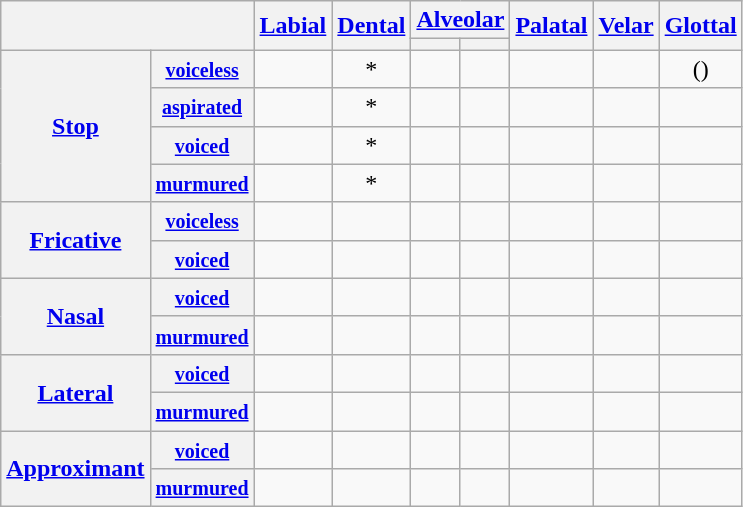<table class="wikitable" style="text-align:center">
<tr>
<th colspan="2" rowspan="2"></th>
<th rowspan="2"><a href='#'>Labial</a></th>
<th rowspan="2"><a href='#'>Dental</a></th>
<th colspan="2"><a href='#'>Alveolar</a></th>
<th rowspan="2"><a href='#'>Palatal</a></th>
<th rowspan="2"><a href='#'>Velar</a></th>
<th rowspan="2"><a href='#'>Glottal</a></th>
</tr>
<tr>
<th></th>
<th></th>
</tr>
<tr>
<th rowspan="4"><a href='#'>Stop</a></th>
<th><small><a href='#'>voiceless</a></small></th>
<td></td>
<td>*</td>
<td></td>
<td></td>
<td></td>
<td></td>
<td>()</td>
</tr>
<tr>
<th><small><a href='#'>aspirated</a></small></th>
<td></td>
<td>*</td>
<td></td>
<td></td>
<td></td>
<td></td>
<td></td>
</tr>
<tr>
<th><small><a href='#'>voiced</a></small></th>
<td></td>
<td>*</td>
<td></td>
<td></td>
<td></td>
<td></td>
<td></td>
</tr>
<tr>
<th><small><a href='#'>murmured</a></small></th>
<td></td>
<td>*</td>
<td></td>
<td></td>
<td></td>
<td></td>
<td></td>
</tr>
<tr>
<th rowspan="2"><a href='#'>Fricative</a></th>
<th><small><a href='#'>voiceless</a></small></th>
<td></td>
<td></td>
<td></td>
<td></td>
<td></td>
<td></td>
<td></td>
</tr>
<tr>
<th><small><a href='#'>voiced</a></small></th>
<td></td>
<td></td>
<td></td>
<td></td>
<td></td>
<td></td>
<td></td>
</tr>
<tr>
<th rowspan="2"><a href='#'>Nasal</a></th>
<th><small><a href='#'>voiced</a></small></th>
<td></td>
<td></td>
<td></td>
<td></td>
<td></td>
<td></td>
<td></td>
</tr>
<tr>
<th><small><a href='#'>murmured</a></small></th>
<td></td>
<td></td>
<td></td>
<td></td>
<td></td>
<td></td>
<td></td>
</tr>
<tr>
<th rowspan="2"><a href='#'>Lateral</a></th>
<th><small><a href='#'>voiced</a></small></th>
<td></td>
<td></td>
<td></td>
<td></td>
<td></td>
<td></td>
<td></td>
</tr>
<tr>
<th><small><a href='#'>murmured</a></small></th>
<td></td>
<td></td>
<td></td>
<td></td>
<td></td>
<td></td>
<td></td>
</tr>
<tr>
<th rowspan="2"><a href='#'>Approximant</a></th>
<th><small><a href='#'>voiced</a></small></th>
<td></td>
<td></td>
<td></td>
<td></td>
<td></td>
<td></td>
<td></td>
</tr>
<tr>
<th><small><a href='#'>murmured</a></small></th>
<td></td>
<td></td>
<td></td>
<td></td>
<td></td>
<td></td>
<td></td>
</tr>
</table>
